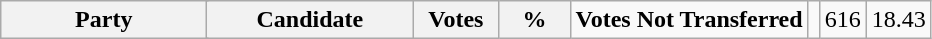<table class="wikitable">
<tr>
<th colspan=2 style="width: 130px">Party</th>
<th style="width: 130px">Candidate</th>
<th style="width: 50px">Votes</th>
<th style="width: 40px">%<br>

</th>
<td><strong>Votes Not Transferred</strong></td>
<td></td>
<td align="right">616</td>
<td align="right">18.43</td>
</tr>
</table>
